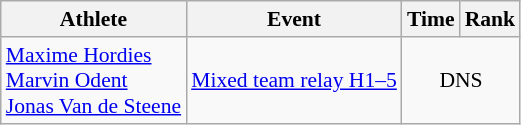<table class=wikitable style=font-size:90%;text-align:center>
<tr>
<th>Athlete</th>
<th>Event</th>
<th>Time</th>
<th>Rank</th>
</tr>
<tr align=center>
<td align=left><a href='#'>Maxime Hordies</a><br><a href='#'>Marvin Odent</a><br><a href='#'>Jonas Van de Steene</a></td>
<td align=left><a href='#'>Mixed team relay H1–5</a></td>
<td colspan=2>DNS</td>
</tr>
</table>
